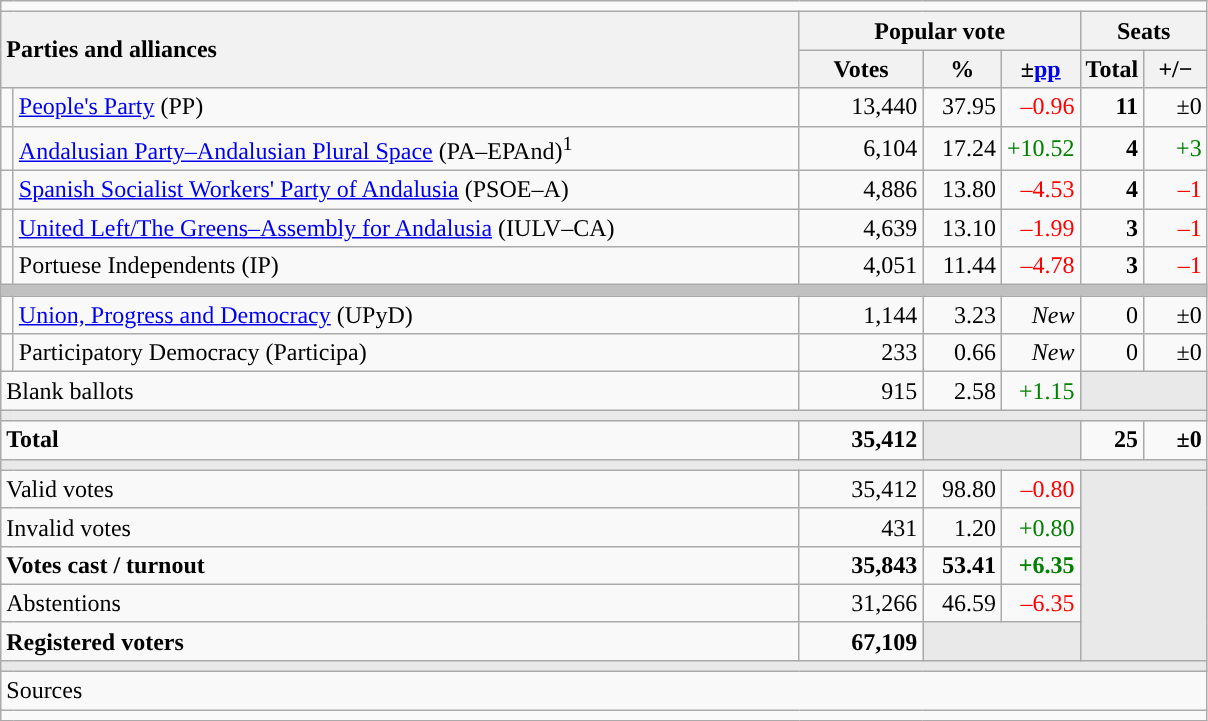<table class="wikitable" style="text-align:right;">
<tr>
<td colspan="7"></td>
</tr>
<tr>
<th style="text-align:left;" rowspan="2" colspan="2" width="525">Parties and alliances</th>
<th colspan="3">Popular vote</th>
<th colspan="2">Seats</th>
</tr>
<tr>
<th width="75">Votes</th>
<th width="45">%</th>
<th width="45">±<a href='#'>pp</a></th>
<th width="35">Total</th>
<th width="35">+/−</th>
</tr>
<tr>
<td width="1" style="color:inherit;background:"></td>
<td align="left"><a href='#'>People's Party</a> (PP)</td>
<td>13,440</td>
<td>37.95</td>
<td style="color:red;">–0.96</td>
<td><strong>11</strong></td>
<td>±0</td>
</tr>
<tr>
<td style="color:inherit;background:"></td>
<td align="left"><a href='#'>Andalusian Party–Andalusian Plural Space</a> (PA–EPAnd)<sup>1</sup></td>
<td>6,104</td>
<td>17.24</td>
<td style="color:green;">+10.52</td>
<td><strong>4</strong></td>
<td style="color:green;">+3</td>
</tr>
<tr>
<td style="color:inherit;background:"></td>
<td align="left"><a href='#'>Spanish Socialist Workers' Party of Andalusia</a> (PSOE–A)</td>
<td>4,886</td>
<td>13.80</td>
<td style="color:red;">–4.53</td>
<td><strong>4</strong></td>
<td style="color:red;">–1</td>
</tr>
<tr>
<td style="color:inherit;background:"></td>
<td align="left"><a href='#'>United Left/The Greens–Assembly for Andalusia</a> (IULV–CA)</td>
<td>4,639</td>
<td>13.10</td>
<td style="color:red;">–1.99</td>
<td><strong>3</strong></td>
<td style="color:red;">–1</td>
</tr>
<tr>
<td style="color:inherit;background:"></td>
<td align="left">Portuese Independents (IP)</td>
<td>4,051</td>
<td>11.44</td>
<td style="color:red;">–4.78</td>
<td><strong>3</strong></td>
<td style="color:red;">–1</td>
</tr>
<tr>
<td colspan="7" bgcolor="#C0C0C0"></td>
</tr>
<tr>
<td style="color:inherit;background:"></td>
<td align="left"><a href='#'>Union, Progress and Democracy</a> (UPyD)</td>
<td>1,144</td>
<td>3.23</td>
<td><em>New</em></td>
<td>0</td>
<td>±0</td>
</tr>
<tr>
<td style="color:inherit;background:"></td>
<td align="left">Participatory Democracy (Participa)</td>
<td>233</td>
<td>0.66</td>
<td><em>New</em></td>
<td>0</td>
<td>±0</td>
</tr>
<tr>
<td align="left" colspan="2">Blank ballots</td>
<td>915</td>
<td>2.58</td>
<td style="color:green;">+1.15</td>
<td bgcolor="#E9E9E9" colspan="2"></td>
</tr>
<tr>
<td colspan="7" bgcolor="#E9E9E9"></td>
</tr>
<tr style="font-weight:bold;">
<td align="left" colspan="2">Total</td>
<td>35,412</td>
<td bgcolor="#E9E9E9" colspan="2"></td>
<td>25</td>
<td>±0</td>
</tr>
<tr>
<td colspan="7" bgcolor="#E9E9E9"></td>
</tr>
<tr>
<td align="left" colspan="2">Valid votes</td>
<td>35,412</td>
<td>98.80</td>
<td style="color:red;">–0.80</td>
<td bgcolor="#E9E9E9" colspan="2" rowspan="5"></td>
</tr>
<tr>
<td align="left" colspan="2">Invalid votes</td>
<td>431</td>
<td>1.20</td>
<td style="color:green;">+0.80</td>
</tr>
<tr style="font-weight:bold;">
<td align="left" colspan="2">Votes cast / turnout</td>
<td>35,843</td>
<td>53.41</td>
<td style="color:green;">+6.35</td>
</tr>
<tr>
<td align="left" colspan="2">Abstentions</td>
<td>31,266</td>
<td>46.59</td>
<td style="color:red;">–6.35</td>
</tr>
<tr style="font-weight:bold;">
<td align="left" colspan="2">Registered voters</td>
<td>67,109</td>
<td bgcolor="#E9E9E9" colspan="2"></td>
</tr>
<tr>
<td colspan="7" bgcolor="#E9E9E9"></td>
</tr>
<tr>
<td align="left" colspan="7">Sources</td>
</tr>
<tr>
<td colspan="7" style="text-align:left; max-width:790px;"></td>
</tr>
</table>
